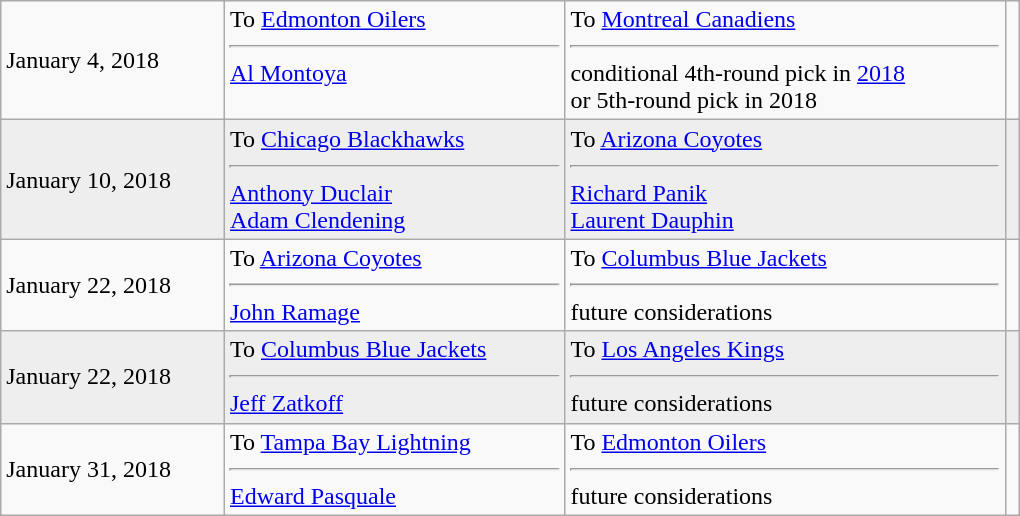<table class="wikitable" style="border:1px solid #999999; width:680px;">
<tr>
<td>January 4, 2018</td>
<td valign="top">To <a href='#'>Edmonton Oilers</a><hr><a href='#'>Al Montoya</a></td>
<td valign="top">To <a href='#'>Montreal Canadiens</a><hr><span>conditional</span> 4th-round pick in <a href='#'>2018</a><br>or 5th-round pick in 2018</td>
<td></td>
</tr>
<tr bgcolor="eeeeee">
<td>January 10, 2018</td>
<td valign="top">To <a href='#'>Chicago Blackhawks</a><hr><a href='#'>Anthony Duclair</a><br><a href='#'>Adam Clendening</a></td>
<td valign="top">To <a href='#'>Arizona Coyotes</a><hr><a href='#'>Richard Panik</a><br><a href='#'>Laurent Dauphin</a></td>
<td></td>
</tr>
<tr>
<td>January 22, 2018</td>
<td valign="top">To <a href='#'>Arizona Coyotes</a><hr><a href='#'>John Ramage</a></td>
<td valign="top">To <a href='#'>Columbus Blue Jackets</a><hr><span>future considerations</span></td>
<td></td>
</tr>
<tr bgcolor="eeeeee">
<td>January 22, 2018</td>
<td valign="top">To <a href='#'>Columbus Blue Jackets</a><hr><a href='#'>Jeff Zatkoff</a></td>
<td valign="top">To <a href='#'>Los Angeles Kings</a><hr><span>future considerations</span></td>
<td></td>
</tr>
<tr>
<td>January 31, 2018</td>
<td valign="top">To <a href='#'>Tampa Bay Lightning</a><hr><a href='#'>Edward Pasquale</a></td>
<td valign="top">To <a href='#'>Edmonton Oilers</a><hr><span>future considerations</span></td>
<td></td>
</tr>
</table>
